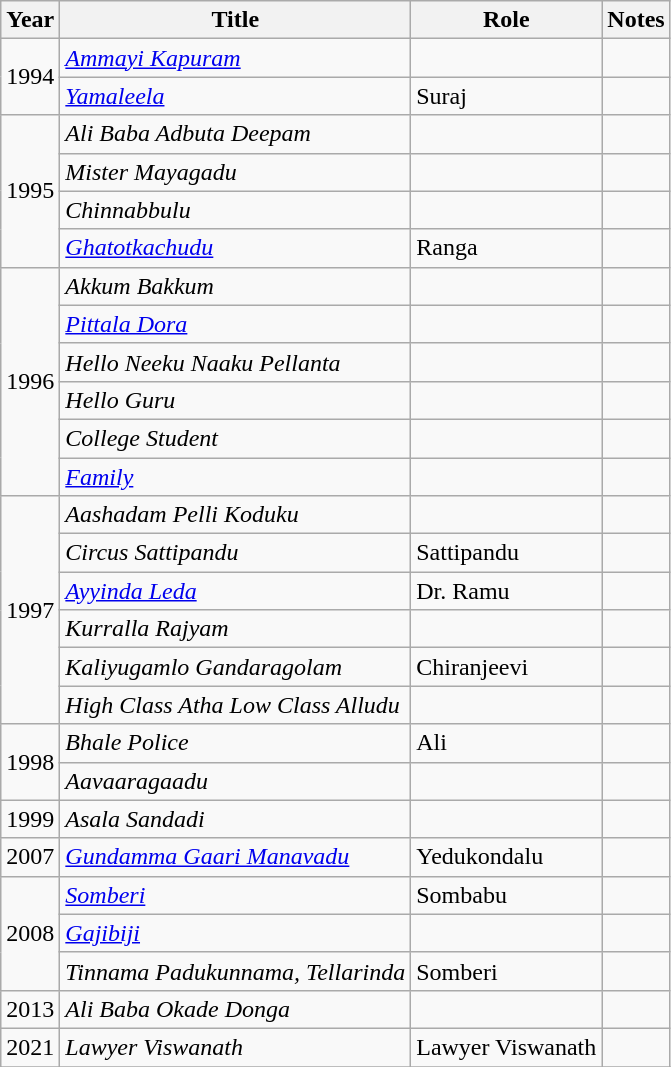<table class="wikitable sortable">
<tr>
<th scope="col">Year</th>
<th scope="col">Title</th>
<th scope="col">Role</th>
<th class="unsortable" scope="col">Notes</th>
</tr>
<tr>
<td rowspan="2">1994</td>
<td><em><a href='#'>Ammayi Kapuram</a></em></td>
<td></td>
<td></td>
</tr>
<tr>
<td><em><a href='#'>Yamaleela</a></em></td>
<td>Suraj</td>
<td></td>
</tr>
<tr>
<td rowspan="4">1995</td>
<td><em>Ali Baba Adbuta Deepam</em></td>
<td></td>
<td></td>
</tr>
<tr>
<td><em>Mister Mayagadu</em></td>
<td></td>
<td></td>
</tr>
<tr>
<td><em>Chinnabbulu</em></td>
<td></td>
<td></td>
</tr>
<tr>
<td><em><a href='#'>Ghatotkachudu</a></em></td>
<td>Ranga</td>
<td></td>
</tr>
<tr>
<td rowspan="6">1996</td>
<td><em>Akkum Bakkum</em></td>
<td></td>
<td></td>
</tr>
<tr>
<td><a href='#'><em>Pittala Dora</em></a></td>
<td></td>
<td></td>
</tr>
<tr>
<td><em>Hello Neeku Naaku Pellanta</em></td>
<td></td>
<td></td>
</tr>
<tr>
<td><em>Hello Guru</em></td>
<td></td>
<td></td>
</tr>
<tr>
<td><em>College Student</em></td>
<td></td>
<td></td>
</tr>
<tr>
<td><em><a href='#'>Family</a></em></td>
<td></td>
<td></td>
</tr>
<tr>
<td rowspan="6">1997</td>
<td><em>Aashadam Pelli Koduku</em></td>
<td></td>
<td></td>
</tr>
<tr>
<td><em>Circus Sattipandu</em></td>
<td>Sattipandu</td>
<td></td>
</tr>
<tr>
<td><em><a href='#'>Ayyinda Leda</a></em></td>
<td>Dr. Ramu</td>
<td></td>
</tr>
<tr>
<td><em>Kurralla Rajyam</em></td>
<td></td>
<td></td>
</tr>
<tr>
<td><em>Kaliyugamlo Gandaragolam</em></td>
<td>Chiranjeevi</td>
<td></td>
</tr>
<tr>
<td><em>High Class Atha Low Class Alludu</em></td>
<td></td>
<td></td>
</tr>
<tr>
<td rowspan="2">1998</td>
<td><em>Bhale Police</em></td>
<td>Ali</td>
<td></td>
</tr>
<tr>
<td><em>Aavaaragaadu</em></td>
<td></td>
<td></td>
</tr>
<tr>
<td>1999</td>
<td><em>Asala Sandadi</em></td>
<td></td>
<td></td>
</tr>
<tr>
<td>2007</td>
<td><em><a href='#'>Gundamma Gaari Manavadu</a></em></td>
<td>Yedukondalu</td>
<td></td>
</tr>
<tr>
<td rowspan="3">2008</td>
<td><em><a href='#'>Somberi</a></em></td>
<td>Sombabu</td>
<td></td>
</tr>
<tr>
<td><em><a href='#'>Gajibiji</a></em></td>
<td></td>
<td></td>
</tr>
<tr>
<td><em>Tinnama Padukunnama, Tellarinda</em></td>
<td>Somberi</td>
<td></td>
</tr>
<tr>
<td>2013</td>
<td><em>Ali Baba Okade Donga</em></td>
<td></td>
<td></td>
</tr>
<tr>
<td>2021</td>
<td><em>Lawyer Viswanath</em></td>
<td>Lawyer Viswanath</td>
<td></td>
</tr>
<tr>
</tr>
<tr>
</tr>
</table>
